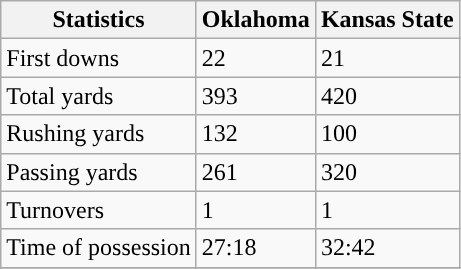<table class="wikitable" style="float: left;">
<tr>
<th>Statistics</th>
<th>Oklahoma</th>
<th>Kansas State</th>
</tr>
<tr>
<td>First downs</td>
<td>22</td>
<td>21</td>
</tr>
<tr>
<td>Total yards</td>
<td>393</td>
<td>420</td>
</tr>
<tr>
<td>Rushing yards</td>
<td>132</td>
<td>100</td>
</tr>
<tr>
<td>Passing yards</td>
<td>261</td>
<td>320</td>
</tr>
<tr>
<td>Turnovers</td>
<td>1</td>
<td>1</td>
</tr>
<tr>
<td>Time of possession</td>
<td>27:18</td>
<td>32:42</td>
</tr>
<tr>
</tr>
</table>
